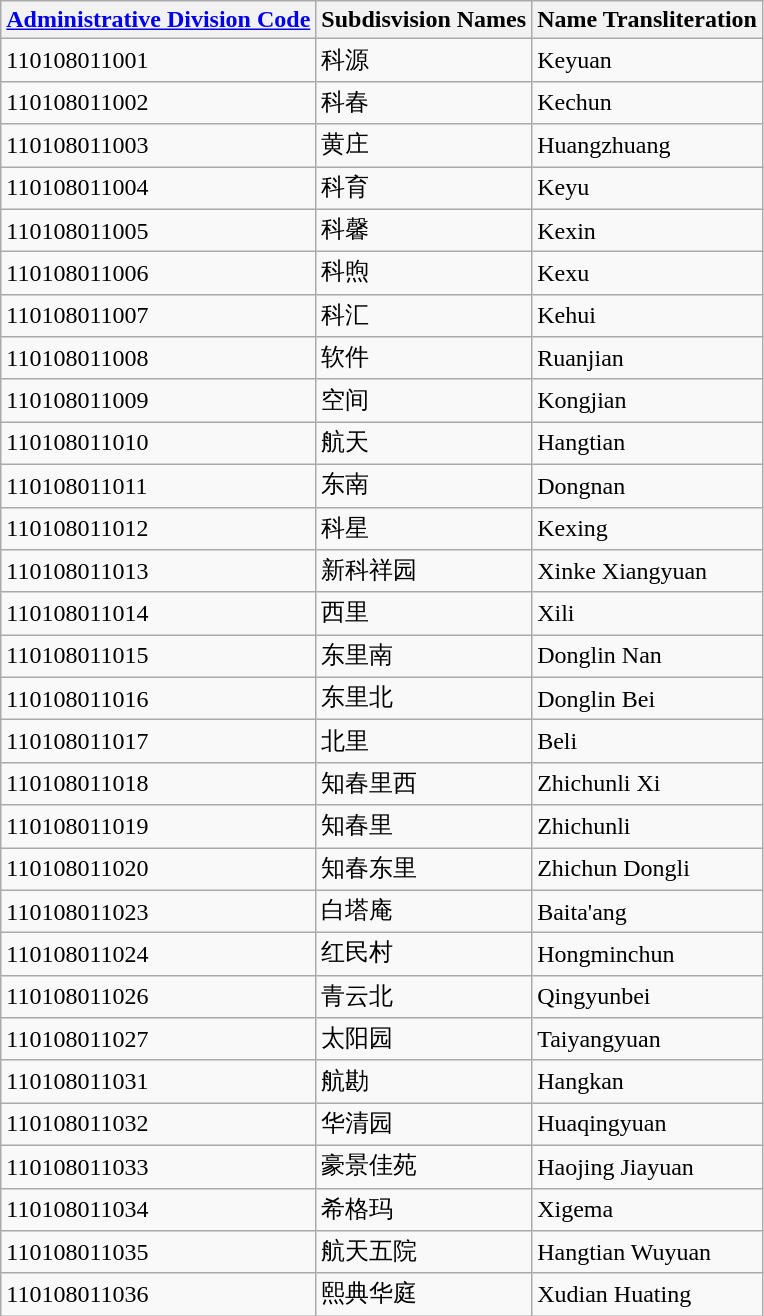<table class="wikitable sortable">
<tr>
<th><a href='#'>Administrative Division Code</a></th>
<th>Subdisvision Names</th>
<th>Name Transliteration</th>
</tr>
<tr>
<td>110108011001</td>
<td>科源</td>
<td>Keyuan</td>
</tr>
<tr>
<td>110108011002</td>
<td>科春</td>
<td>Kechun</td>
</tr>
<tr>
<td>110108011003</td>
<td>黄庄</td>
<td>Huangzhuang</td>
</tr>
<tr>
<td>110108011004</td>
<td>科育</td>
<td>Keyu</td>
</tr>
<tr>
<td>110108011005</td>
<td>科馨</td>
<td>Kexin</td>
</tr>
<tr>
<td>110108011006</td>
<td>科煦</td>
<td>Kexu</td>
</tr>
<tr>
<td>110108011007</td>
<td>科汇</td>
<td>Kehui</td>
</tr>
<tr>
<td>110108011008</td>
<td>软件</td>
<td>Ruanjian</td>
</tr>
<tr>
<td>110108011009</td>
<td>空间</td>
<td>Kongjian</td>
</tr>
<tr>
<td>110108011010</td>
<td>航天</td>
<td>Hangtian</td>
</tr>
<tr>
<td>110108011011</td>
<td>东南</td>
<td>Dongnan</td>
</tr>
<tr>
<td>110108011012</td>
<td>科星</td>
<td>Kexing</td>
</tr>
<tr>
<td>110108011013</td>
<td>新科祥园</td>
<td>Xinke Xiangyuan</td>
</tr>
<tr>
<td>110108011014</td>
<td>西里</td>
<td>Xili</td>
</tr>
<tr>
<td>110108011015</td>
<td>东里南</td>
<td>Donglin Nan</td>
</tr>
<tr>
<td>110108011016</td>
<td>东里北</td>
<td>Donglin Bei</td>
</tr>
<tr>
<td>110108011017</td>
<td>北里</td>
<td>Beli</td>
</tr>
<tr>
<td>110108011018</td>
<td>知春里西</td>
<td>Zhichunli Xi</td>
</tr>
<tr>
<td>110108011019</td>
<td>知春里</td>
<td>Zhichunli</td>
</tr>
<tr>
<td>110108011020</td>
<td>知春东里</td>
<td>Zhichun Dongli</td>
</tr>
<tr>
<td>110108011023</td>
<td>白塔庵</td>
<td>Baita'ang</td>
</tr>
<tr>
<td>110108011024</td>
<td>红民村</td>
<td>Hongminchun</td>
</tr>
<tr>
<td>110108011026</td>
<td>青云北</td>
<td>Qingyunbei</td>
</tr>
<tr>
<td>110108011027</td>
<td>太阳园</td>
<td>Taiyangyuan</td>
</tr>
<tr>
<td>110108011031</td>
<td>航勘</td>
<td>Hangkan</td>
</tr>
<tr>
<td>110108011032</td>
<td>华清园</td>
<td>Huaqingyuan</td>
</tr>
<tr>
<td>110108011033</td>
<td>豪景佳苑</td>
<td>Haojing Jiayuan</td>
</tr>
<tr>
<td>110108011034</td>
<td>希格玛</td>
<td>Xigema</td>
</tr>
<tr>
<td>110108011035</td>
<td>航天五院</td>
<td>Hangtian Wuyuan</td>
</tr>
<tr>
<td>110108011036</td>
<td>熙典华庭</td>
<td>Xudian Huating</td>
</tr>
</table>
